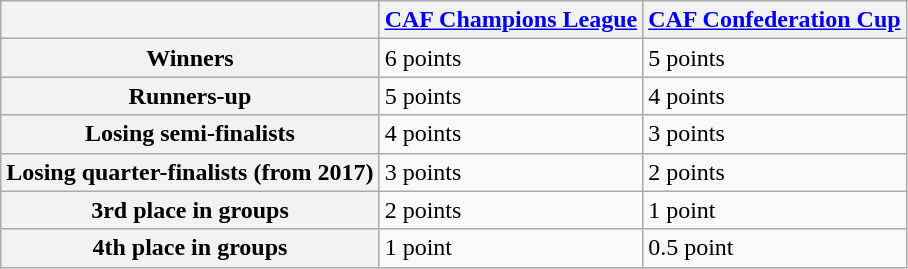<table class="wikitable">
<tr>
<th></th>
<th><a href='#'>CAF Champions League</a></th>
<th><a href='#'>CAF Confederation Cup</a></th>
</tr>
<tr>
<th>Winners</th>
<td>6 points</td>
<td>5 points</td>
</tr>
<tr>
<th>Runners-up</th>
<td>5 points</td>
<td>4 points</td>
</tr>
<tr>
<th>Losing semi-finalists</th>
<td>4 points</td>
<td>3 points</td>
</tr>
<tr>
<th>Losing quarter-finalists (from 2017)</th>
<td>3 points</td>
<td>2 points</td>
</tr>
<tr>
<th>3rd place in groups</th>
<td>2 points</td>
<td>1 point</td>
</tr>
<tr>
<th>4th place in groups</th>
<td>1 point</td>
<td>0.5 point</td>
</tr>
</table>
